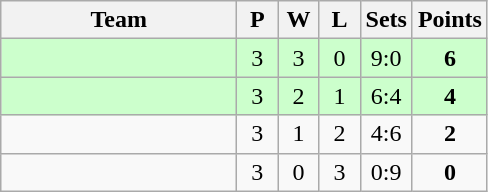<table class="wikitable" style="text-align:center;">
<tr>
<th width=150>Team</th>
<th width=20>P</th>
<th width=20>W</th>
<th width=20>L</th>
<th width=20>Sets</th>
<th width=20>Points</th>
</tr>
<tr bgcolor=#ccffcc>
<td align="left"></td>
<td>3</td>
<td>3</td>
<td>0</td>
<td>9:0</td>
<td><strong>6</strong></td>
</tr>
<tr bgcolor=#ccffcc>
<td align="left"></td>
<td>3</td>
<td>2</td>
<td>1</td>
<td>6:4</td>
<td><strong>4</strong></td>
</tr>
<tr>
<td align="left"></td>
<td>3</td>
<td>1</td>
<td>2</td>
<td>4:6</td>
<td><strong>2</strong></td>
</tr>
<tr>
<td align="left"></td>
<td>3</td>
<td>0</td>
<td>3</td>
<td>0:9</td>
<td><strong>0</strong></td>
</tr>
</table>
